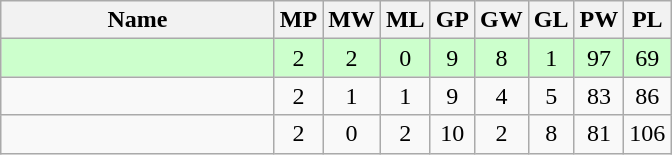<table class=wikitable style="text-align:center">
<tr>
<th width=175>Name</th>
<th width=20>MP</th>
<th width=20>MW</th>
<th width=20>ML</th>
<th width=20>GP</th>
<th width=20>GW</th>
<th width=20>GL</th>
<th width=20>PW</th>
<th width=20>PL</th>
</tr>
<tr style="background-color:#ccffcc;">
<td style="text-align:left;"><strong></strong></td>
<td>2</td>
<td>2</td>
<td>0</td>
<td>9</td>
<td>8</td>
<td>1</td>
<td>97</td>
<td>69</td>
</tr>
<tr>
<td style="text-align:left;"></td>
<td>2</td>
<td>1</td>
<td>1</td>
<td>9</td>
<td>4</td>
<td>5</td>
<td>83</td>
<td>86</td>
</tr>
<tr>
<td style="text-align:left;"></td>
<td>2</td>
<td>0</td>
<td>2</td>
<td>10</td>
<td>2</td>
<td>8</td>
<td>81</td>
<td>106</td>
</tr>
</table>
